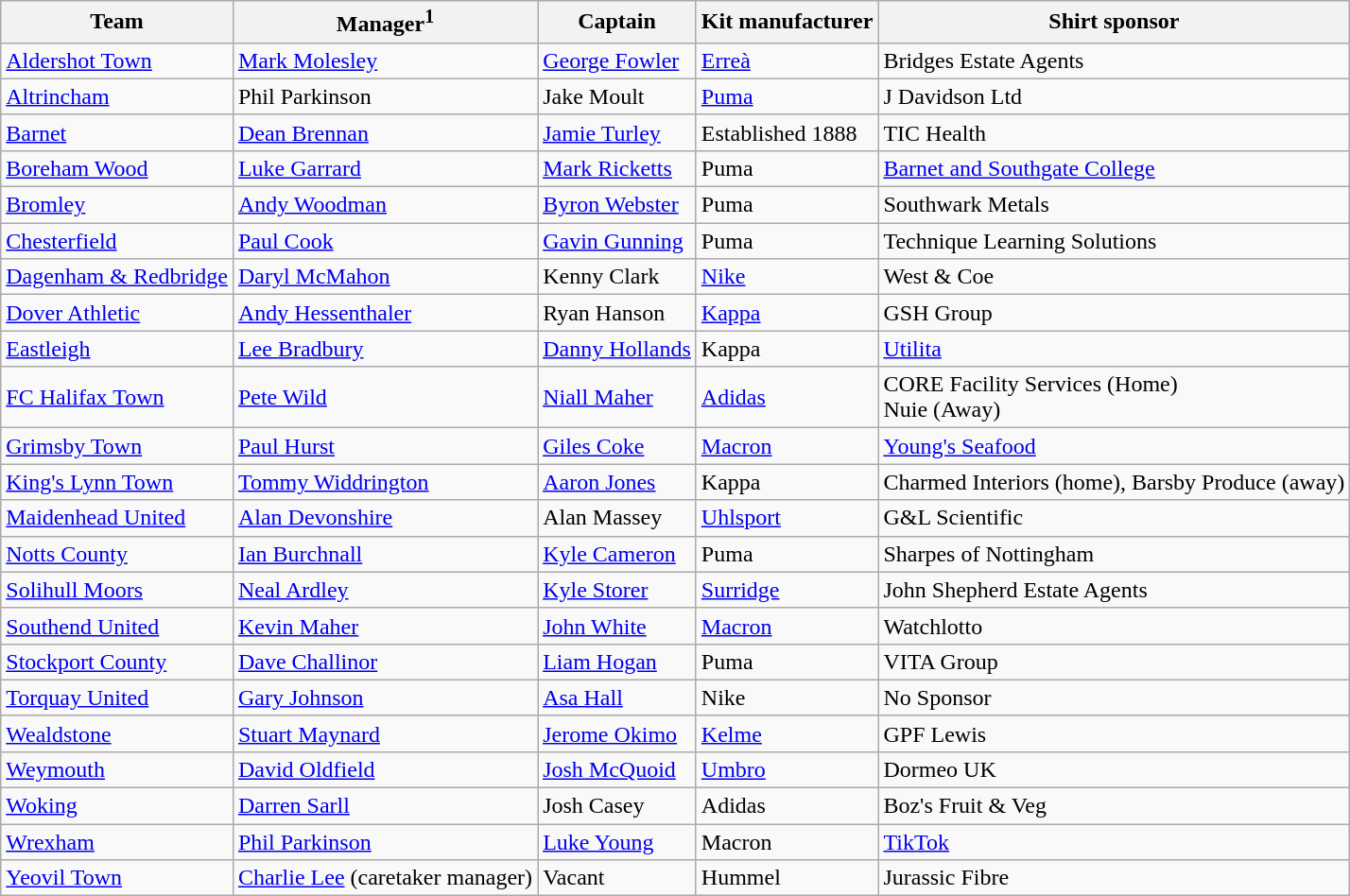<table class="wikitable sortable" style="text-align: left;">
<tr>
<th>Team</th>
<th>Manager<sup>1</sup></th>
<th>Captain</th>
<th>Kit manufacturer</th>
<th>Shirt sponsor</th>
</tr>
<tr>
<td><a href='#'>Aldershot Town</a></td>
<td><a href='#'>Mark Molesley</a></td>
<td><a href='#'>George Fowler</a></td>
<td><a href='#'>Erreà</a></td>
<td>Bridges Estate Agents</td>
</tr>
<tr>
<td><a href='#'>Altrincham</a></td>
<td>Phil Parkinson</td>
<td>Jake Moult</td>
<td><a href='#'>Puma</a></td>
<td>J Davidson Ltd</td>
</tr>
<tr>
<td><a href='#'>Barnet</a></td>
<td><a href='#'>Dean Brennan</a></td>
<td><a href='#'>Jamie Turley</a></td>
<td>Established 1888</td>
<td>TIC Health</td>
</tr>
<tr>
<td><a href='#'>Boreham Wood</a></td>
<td><a href='#'>Luke Garrard</a></td>
<td><a href='#'>Mark Ricketts</a></td>
<td>Puma</td>
<td><a href='#'>Barnet and Southgate College</a></td>
</tr>
<tr>
<td><a href='#'>Bromley</a></td>
<td><a href='#'>Andy Woodman</a></td>
<td><a href='#'>Byron Webster</a></td>
<td>Puma</td>
<td>Southwark Metals</td>
</tr>
<tr>
<td><a href='#'>Chesterfield</a></td>
<td><a href='#'>Paul Cook</a></td>
<td><a href='#'>Gavin Gunning</a></td>
<td>Puma</td>
<td>Technique Learning Solutions</td>
</tr>
<tr>
<td><a href='#'>Dagenham & Redbridge</a></td>
<td><a href='#'>Daryl McMahon</a></td>
<td>Kenny Clark</td>
<td><a href='#'>Nike</a></td>
<td>West & Coe</td>
</tr>
<tr>
<td><a href='#'>Dover Athletic</a></td>
<td><a href='#'>Andy Hessenthaler</a></td>
<td>Ryan Hanson</td>
<td><a href='#'>Kappa</a></td>
<td>GSH Group</td>
</tr>
<tr>
<td><a href='#'>Eastleigh</a></td>
<td><a href='#'>Lee Bradbury</a></td>
<td><a href='#'>Danny Hollands</a></td>
<td>Kappa</td>
<td><a href='#'>Utilita</a></td>
</tr>
<tr>
<td><a href='#'>FC Halifax Town</a></td>
<td><a href='#'>Pete Wild</a></td>
<td><a href='#'>Niall Maher</a></td>
<td><a href='#'>Adidas</a></td>
<td>CORE Facility Services (Home)<br> Nuie (Away)</td>
</tr>
<tr>
<td><a href='#'>Grimsby Town</a></td>
<td><a href='#'>Paul Hurst</a></td>
<td><a href='#'>Giles Coke</a></td>
<td><a href='#'>Macron</a></td>
<td><a href='#'>Young's Seafood</a></td>
</tr>
<tr>
<td><a href='#'>King's Lynn Town</a></td>
<td><a href='#'>Tommy Widdrington</a></td>
<td><a href='#'>Aaron Jones</a></td>
<td>Kappa</td>
<td>Charmed Interiors (home), Barsby Produce (away)</td>
</tr>
<tr>
<td><a href='#'>Maidenhead United</a></td>
<td><a href='#'>Alan Devonshire</a></td>
<td>Alan Massey</td>
<td><a href='#'>Uhlsport</a></td>
<td>G&L Scientific</td>
</tr>
<tr>
<td><a href='#'>Notts County</a></td>
<td><a href='#'>Ian Burchnall</a></td>
<td><a href='#'>Kyle Cameron</a></td>
<td>Puma</td>
<td>Sharpes of Nottingham</td>
</tr>
<tr>
<td><a href='#'>Solihull Moors</a></td>
<td><a href='#'>Neal Ardley</a></td>
<td><a href='#'>Kyle Storer</a></td>
<td><a href='#'>Surridge</a></td>
<td>John Shepherd Estate Agents</td>
</tr>
<tr>
<td><a href='#'>Southend United</a></td>
<td><a href='#'>Kevin Maher</a></td>
<td><a href='#'>John White</a></td>
<td><a href='#'>Macron</a></td>
<td>Watchlotto</td>
</tr>
<tr>
<td><a href='#'>Stockport County</a></td>
<td><a href='#'>Dave Challinor</a></td>
<td><a href='#'>Liam Hogan</a></td>
<td>Puma</td>
<td>VITA Group</td>
</tr>
<tr>
<td><a href='#'>Torquay United</a></td>
<td><a href='#'>Gary Johnson</a></td>
<td><a href='#'>Asa Hall</a></td>
<td>Nike</td>
<td>No Sponsor</td>
</tr>
<tr>
<td><a href='#'>Wealdstone</a></td>
<td><a href='#'>Stuart Maynard</a></td>
<td><a href='#'>Jerome Okimo</a></td>
<td><a href='#'>Kelme</a></td>
<td>GPF Lewis</td>
</tr>
<tr>
<td><a href='#'>Weymouth</a></td>
<td><a href='#'>David Oldfield</a></td>
<td><a href='#'>Josh McQuoid</a></td>
<td><a href='#'>Umbro</a></td>
<td>Dormeo UK</td>
</tr>
<tr>
<td><a href='#'>Woking</a></td>
<td><a href='#'>Darren Sarll</a></td>
<td>Josh Casey</td>
<td>Adidas</td>
<td>Boz's Fruit & Veg</td>
</tr>
<tr>
<td><a href='#'>Wrexham</a></td>
<td><a href='#'>Phil Parkinson</a></td>
<td><a href='#'>Luke Young</a></td>
<td>Macron</td>
<td><a href='#'>TikTok</a></td>
</tr>
<tr>
<td><a href='#'>Yeovil Town</a></td>
<td><a href='#'>Charlie Lee</a> (caretaker manager)</td>
<td>Vacant</td>
<td>Hummel</td>
<td>Jurassic Fibre</td>
</tr>
</table>
